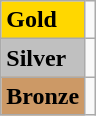<table class="wikitable">
<tr>
<td bgcolor="gold"><strong>Gold</strong></td>
<td><br></td>
</tr>
<tr>
<td bgcolor="silver"><strong>Silver</strong></td>
<td><br></td>
</tr>
<tr>
<td bgcolor="CC9966"><strong>Bronze</strong></td>
<td><br></td>
</tr>
</table>
